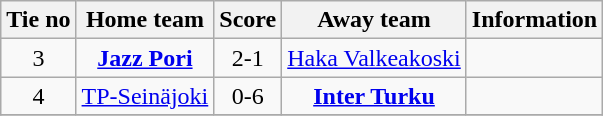<table class="wikitable" style="text-align:center">
<tr>
<th style= width="40px">Tie no</th>
<th style= width="150px">Home team</th>
<th style= width="60px">Score</th>
<th style= width="150px">Away team</th>
<th style= width="30px">Information</th>
</tr>
<tr>
<td>3</td>
<td><strong><a href='#'>Jazz Pori</a></strong></td>
<td>2-1</td>
<td><a href='#'>Haka Valkeakoski</a></td>
<td></td>
</tr>
<tr>
<td>4</td>
<td><a href='#'>TP-Seinäjoki</a></td>
<td>0-6</td>
<td><strong><a href='#'>Inter Turku</a></strong></td>
<td></td>
</tr>
<tr>
</tr>
</table>
